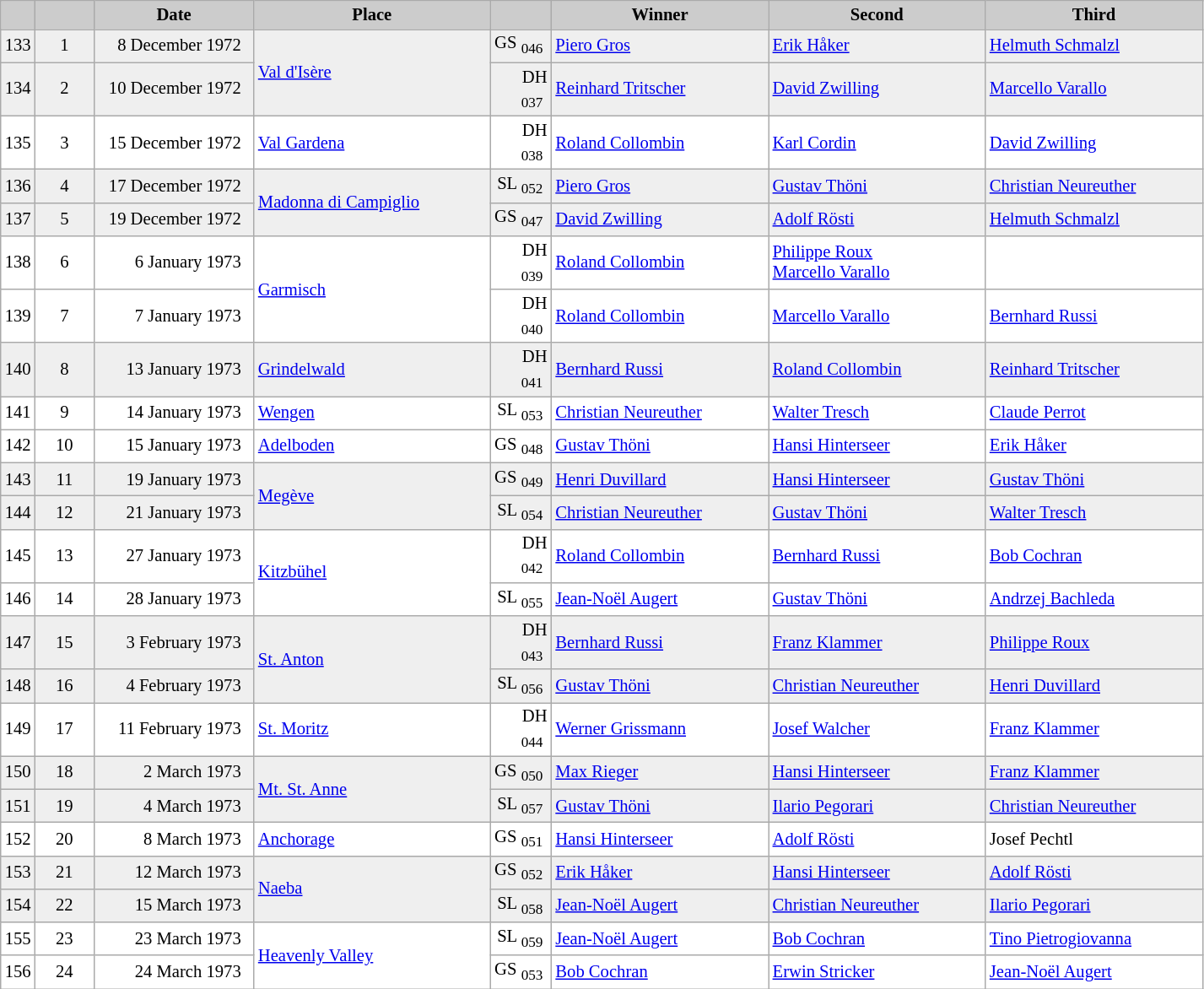<table class="wikitable plainrowheaders" style="background:#fff; font-size:86%; line-height:16px; border:grey solid 1px; border-collapse:collapse;">
<tr style="background:#ccc; text-align:center;">
<td align="center" width="13"></td>
<td align="center" width="40"></td>
<td align="center" width="120"><strong>Date</strong></td>
<td align="center" width="180"><strong>Place</strong></td>
<td align="center" width="42"></td>
<td align="center" width="165"><strong>Winner</strong></td>
<td align="center" width="165"><strong>Second</strong></td>
<td align="center" width="165"><strong>Third</strong></td>
</tr>
<tr bgcolor="#EFEFEF">
<td align=center>133</td>
<td align=center>1</td>
<td align=right>8 December 1972  </td>
<td rowspan=2> <a href='#'>Val d'Isère</a></td>
<td align=right>GS <sub>046</sub> </td>
<td> <a href='#'>Piero Gros</a></td>
<td> <a href='#'>Erik Håker</a></td>
<td> <a href='#'>Helmuth Schmalzl</a></td>
</tr>
<tr bgcolor="#EFEFEF">
<td align=center>134</td>
<td align=center>2</td>
<td align=right>10 December 1972  </td>
<td align=right>DH <sub>037</sub> </td>
<td> <a href='#'>Reinhard Tritscher</a></td>
<td> <a href='#'>David Zwilling</a></td>
<td> <a href='#'>Marcello Varallo</a></td>
</tr>
<tr>
<td align=center>135</td>
<td align=center>3</td>
<td align=right>15 December 1972  </td>
<td> <a href='#'>Val Gardena</a></td>
<td align=right>DH <sub>038</sub> </td>
<td> <a href='#'>Roland Collombin</a></td>
<td> <a href='#'>Karl Cordin</a></td>
<td> <a href='#'>David Zwilling</a></td>
</tr>
<tr bgcolor="#EFEFEF">
<td align=center>136</td>
<td align=center>4</td>
<td align=right>17 December 1972  </td>
<td rowspan=2> <a href='#'>Madonna di Campiglio</a></td>
<td align=right>SL <sub>052</sub> </td>
<td> <a href='#'>Piero Gros</a></td>
<td> <a href='#'>Gustav Thöni</a></td>
<td> <a href='#'>Christian Neureuther</a></td>
</tr>
<tr bgcolor="#EFEFEF">
<td align=center>137</td>
<td align=center>5</td>
<td align=right>19 December 1972  </td>
<td align=right>GS <sub>047</sub> </td>
<td> <a href='#'>David Zwilling</a></td>
<td> <a href='#'>Adolf Rösti</a></td>
<td> <a href='#'>Helmuth Schmalzl</a></td>
</tr>
<tr>
<td align=center>138</td>
<td align=center>6</td>
<td align=right>6 January 1973  </td>
<td rowspan=2> <a href='#'>Garmisch</a></td>
<td align=right>DH <sub>039</sub> </td>
<td> <a href='#'>Roland Collombin</a></td>
<td> <a href='#'>Philippe Roux</a><br> <a href='#'>Marcello Varallo</a></td>
<td></td>
</tr>
<tr>
<td align=center>139</td>
<td align=center>7</td>
<td align=right>7 January 1973  </td>
<td align=right>DH <sub>040</sub> </td>
<td> <a href='#'>Roland Collombin</a></td>
<td> <a href='#'>Marcello Varallo</a></td>
<td> <a href='#'>Bernhard Russi</a></td>
</tr>
<tr bgcolor="#EFEFEF">
<td align=center>140</td>
<td align=center>8</td>
<td align=right>13 January 1973  </td>
<td> <a href='#'>Grindelwald</a></td>
<td align=right>DH <sub>041</sub> </td>
<td> <a href='#'>Bernhard Russi</a></td>
<td> <a href='#'>Roland Collombin</a></td>
<td> <a href='#'>Reinhard Tritscher</a></td>
</tr>
<tr>
<td align=center>141</td>
<td align=center>9</td>
<td align=right>14 January 1973  </td>
<td> <a href='#'>Wengen</a></td>
<td align=right>SL <sub>053</sub> </td>
<td> <a href='#'>Christian Neureuther</a></td>
<td> <a href='#'>Walter Tresch</a></td>
<td> <a href='#'>Claude Perrot</a></td>
</tr>
<tr>
<td align=center>142</td>
<td align=center>10</td>
<td align=right>15 January 1973  </td>
<td> <a href='#'>Adelboden</a></td>
<td align=right>GS <sub>048</sub> </td>
<td> <a href='#'>Gustav Thöni</a></td>
<td> <a href='#'>Hansi Hinterseer</a></td>
<td> <a href='#'>Erik Håker</a></td>
</tr>
<tr bgcolor="#EFEFEF">
<td align=center>143</td>
<td align=center>11</td>
<td align=right>19 January 1973  </td>
<td rowspan=2> <a href='#'>Megève</a></td>
<td align=right>GS <sub>049</sub> </td>
<td> <a href='#'>Henri Duvillard</a></td>
<td> <a href='#'>Hansi Hinterseer</a></td>
<td> <a href='#'>Gustav Thöni</a></td>
</tr>
<tr bgcolor="#EFEFEF">
<td align=center>144</td>
<td align=center>12</td>
<td align=right>21 January 1973  </td>
<td align=right>SL <sub>054</sub> </td>
<td> <a href='#'>Christian Neureuther</a></td>
<td> <a href='#'>Gustav Thöni</a></td>
<td> <a href='#'>Walter Tresch</a></td>
</tr>
<tr>
<td align=center>145</td>
<td align=center>13</td>
<td align=right>27 January 1973  </td>
<td rowspan=2> <a href='#'>Kitzbühel</a></td>
<td align=right>DH <sub>042</sub> </td>
<td> <a href='#'>Roland Collombin</a></td>
<td> <a href='#'>Bernhard Russi</a></td>
<td> <a href='#'>Bob Cochran</a></td>
</tr>
<tr>
<td align=center>146</td>
<td align=center>14</td>
<td align=right>28 January 1973  </td>
<td align=right>SL <sub>055</sub> </td>
<td> <a href='#'>Jean-Noël Augert</a></td>
<td> <a href='#'>Gustav Thöni</a></td>
<td> <a href='#'>Andrzej Bachleda</a></td>
</tr>
<tr bgcolor="#EFEFEF">
<td align=center>147</td>
<td align=center>15</td>
<td align=right>3 February 1973  </td>
<td rowspan=2> <a href='#'>St. Anton</a></td>
<td align=right>DH <sub>043</sub> </td>
<td> <a href='#'>Bernhard Russi</a></td>
<td> <a href='#'>Franz Klammer</a></td>
<td> <a href='#'>Philippe Roux</a></td>
</tr>
<tr bgcolor="#EFEFEF">
<td align=center>148</td>
<td align=center>16</td>
<td align=right>4 February 1973  </td>
<td align=right>SL <sub>056</sub> </td>
<td> <a href='#'>Gustav Thöni</a></td>
<td> <a href='#'>Christian Neureuther</a></td>
<td> <a href='#'>Henri Duvillard</a></td>
</tr>
<tr>
<td align=center>149</td>
<td align=center>17</td>
<td align=right>11 February 1973  </td>
<td> <a href='#'>St. Moritz</a></td>
<td align=right>DH <sub>044</sub> </td>
<td> <a href='#'>Werner Grissmann</a></td>
<td> <a href='#'>Josef Walcher</a></td>
<td> <a href='#'>Franz Klammer</a></td>
</tr>
<tr bgcolor="#EFEFEF">
<td align=center>150</td>
<td align=center>18</td>
<td align=right>2 March 1973  </td>
<td rowspan=2> <a href='#'>Mt. St. Anne</a></td>
<td align=right>GS <sub>050</sub> </td>
<td> <a href='#'>Max Rieger</a></td>
<td> <a href='#'>Hansi Hinterseer</a></td>
<td> <a href='#'>Franz Klammer</a></td>
</tr>
<tr bgcolor="#EFEFEF">
<td align=center>151</td>
<td align=center>19</td>
<td align=right>4 March 1973  </td>
<td align=right>SL <sub>057</sub> </td>
<td> <a href='#'>Gustav Thöni</a></td>
<td> <a href='#'>Ilario Pegorari</a></td>
<td> <a href='#'>Christian Neureuther</a></td>
</tr>
<tr>
<td align=center>152</td>
<td align=center>20</td>
<td align=right>8 March 1973  </td>
<td> <a href='#'>Anchorage</a></td>
<td align=right>GS <sub>051</sub> </td>
<td> <a href='#'>Hansi Hinterseer</a></td>
<td> <a href='#'>Adolf Rösti</a></td>
<td> Josef Pechtl</td>
</tr>
<tr bgcolor="#EFEFEF">
<td align=center>153</td>
<td align=center>21</td>
<td align=right>12 March 1973  </td>
<td rowspan=2> <a href='#'>Naeba</a></td>
<td align=right>GS <sub>052</sub> </td>
<td> <a href='#'>Erik Håker</a></td>
<td> <a href='#'>Hansi Hinterseer</a></td>
<td> <a href='#'>Adolf Rösti</a></td>
</tr>
<tr bgcolor="#EFEFEF">
<td align=center>154</td>
<td align=center>22</td>
<td align=right>15 March 1973  </td>
<td align=right>SL <sub>058</sub> </td>
<td> <a href='#'>Jean-Noël Augert</a></td>
<td> <a href='#'>Christian Neureuther</a></td>
<td> <a href='#'>Ilario Pegorari</a></td>
</tr>
<tr>
<td align=center>155</td>
<td align=center>23</td>
<td align=right>23 March 1973  </td>
<td rowspan=2> <a href='#'>Heavenly Valley</a></td>
<td align=right>SL <sub>059</sub> </td>
<td> <a href='#'>Jean-Noël Augert</a></td>
<td> <a href='#'>Bob Cochran</a></td>
<td> <a href='#'>Tino Pietrogiovanna</a></td>
</tr>
<tr>
<td align=center>156</td>
<td align=center>24</td>
<td align=right>24 March 1973  </td>
<td align=right>GS <sub>053</sub> </td>
<td> <a href='#'>Bob Cochran</a></td>
<td> <a href='#'>Erwin Stricker</a></td>
<td> <a href='#'>Jean-Noël Augert</a></td>
</tr>
</table>
